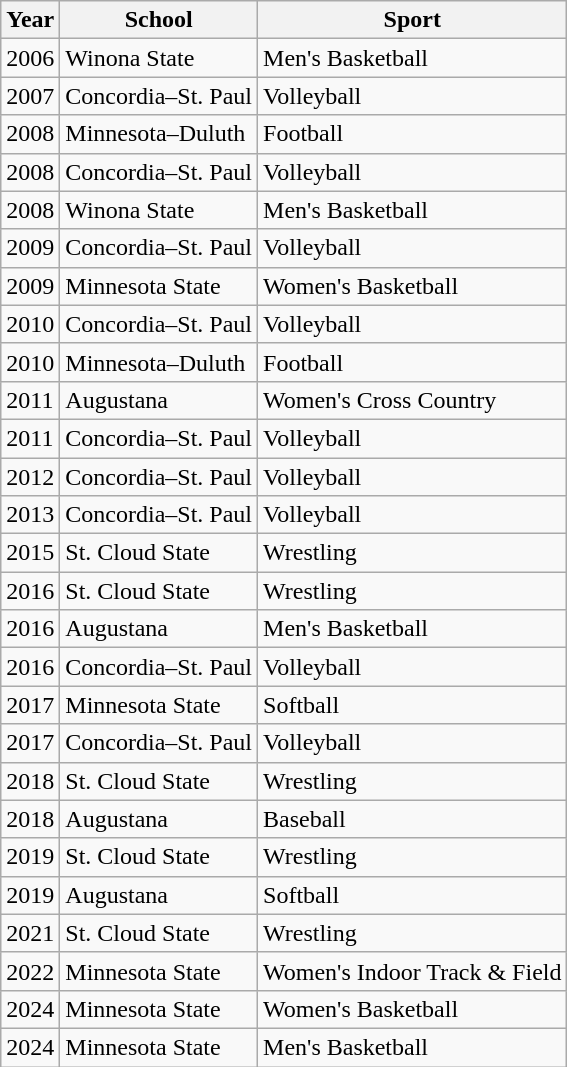<table class="wikitable sortable">
<tr>
<th>Year</th>
<th>School</th>
<th>Sport</th>
</tr>
<tr>
<td>2006</td>
<td>Winona State</td>
<td>Men's Basketball</td>
</tr>
<tr>
<td>2007</td>
<td>Concordia–St. Paul</td>
<td>Volleyball</td>
</tr>
<tr>
<td>2008</td>
<td>Minnesota–Duluth</td>
<td>Football</td>
</tr>
<tr>
<td>2008</td>
<td>Concordia–St. Paul</td>
<td>Volleyball</td>
</tr>
<tr>
<td>2008</td>
<td>Winona State</td>
<td>Men's Basketball</td>
</tr>
<tr>
<td>2009</td>
<td>Concordia–St. Paul</td>
<td>Volleyball</td>
</tr>
<tr>
<td>2009</td>
<td>Minnesota State</td>
<td>Women's Basketball</td>
</tr>
<tr>
<td>2010</td>
<td>Concordia–St. Paul</td>
<td>Volleyball</td>
</tr>
<tr>
<td>2010</td>
<td>Minnesota–Duluth</td>
<td>Football</td>
</tr>
<tr>
<td>2011</td>
<td>Augustana</td>
<td>Women's Cross Country</td>
</tr>
<tr>
<td>2011</td>
<td>Concordia–St. Paul</td>
<td>Volleyball</td>
</tr>
<tr>
<td>2012</td>
<td>Concordia–St. Paul</td>
<td>Volleyball</td>
</tr>
<tr>
<td>2013</td>
<td>Concordia–St. Paul</td>
<td>Volleyball</td>
</tr>
<tr>
<td>2015</td>
<td>St. Cloud State</td>
<td>Wrestling</td>
</tr>
<tr>
<td>2016</td>
<td>St. Cloud State</td>
<td>Wrestling</td>
</tr>
<tr>
<td>2016</td>
<td>Augustana</td>
<td>Men's Basketball</td>
</tr>
<tr>
<td>2016</td>
<td>Concordia–St. Paul</td>
<td>Volleyball</td>
</tr>
<tr>
<td>2017</td>
<td>Minnesota State</td>
<td>Softball</td>
</tr>
<tr>
<td>2017</td>
<td>Concordia–St. Paul</td>
<td>Volleyball</td>
</tr>
<tr>
<td>2018</td>
<td>St. Cloud State</td>
<td>Wrestling</td>
</tr>
<tr>
<td>2018</td>
<td>Augustana</td>
<td>Baseball</td>
</tr>
<tr>
<td>2019</td>
<td>St. Cloud State</td>
<td>Wrestling</td>
</tr>
<tr>
<td>2019</td>
<td>Augustana</td>
<td>Softball</td>
</tr>
<tr>
<td>2021</td>
<td>St. Cloud State</td>
<td>Wrestling</td>
</tr>
<tr>
<td>2022</td>
<td>Minnesota State</td>
<td>Women's Indoor Track & Field</td>
</tr>
<tr>
<td>2024</td>
<td>Minnesota State</td>
<td>Women's Basketball</td>
</tr>
<tr>
<td>2024</td>
<td>Minnesota State</td>
<td>Men's Basketball</td>
</tr>
</table>
